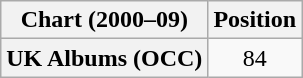<table class="wikitable plainrowheaders">
<tr>
<th>Chart (2000–09)</th>
<th>Position</th>
</tr>
<tr>
<th scope="row">UK Albums (OCC)</th>
<td style="text-align:center;">84</td>
</tr>
</table>
